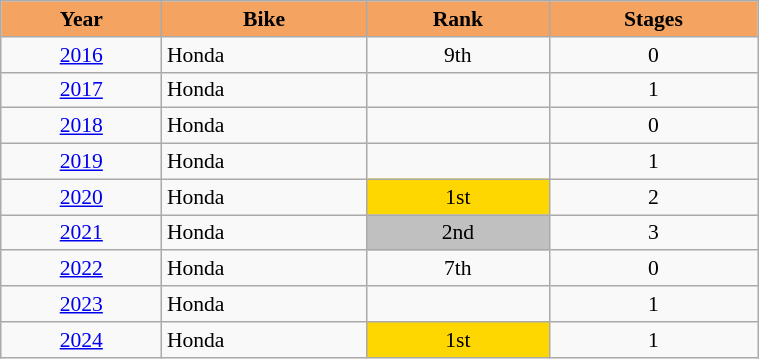<table class="wikitable" width="40%" style="font-size:90%; text-align:center;">
<tr>
<th style="background:sandybrown">Year</th>
<th style="background:sandybrown">Bike</th>
<th style="background:sandybrown">Rank</th>
<th style="background:sandybrown">Stages</th>
</tr>
<tr>
<td><a href='#'>2016</a></td>
<td align="left">Honda</td>
<td>9th</td>
<td>0</td>
</tr>
<tr>
<td><a href='#'>2017</a></td>
<td align="left">Honda</td>
<td></td>
<td>1</td>
</tr>
<tr>
<td><a href='#'>2018</a></td>
<td align="left">Honda</td>
<td></td>
<td>0</td>
</tr>
<tr>
<td><a href='#'>2019</a></td>
<td align="left">Honda</td>
<td></td>
<td>1</td>
</tr>
<tr>
<td><a href='#'>2020</a></td>
<td align="left">Honda</td>
<td bgcolor="gold">1st</td>
<td>2</td>
</tr>
<tr>
<td><a href='#'>2021</a></td>
<td align="left">Honda</td>
<td bgcolor="silver">2nd</td>
<td>3</td>
</tr>
<tr>
<td><a href='#'>2022</a></td>
<td align="left">Honda</td>
<td>7th</td>
<td>0</td>
</tr>
<tr>
<td><a href='#'>2023</a></td>
<td align="left">Honda</td>
<td></td>
<td>1</td>
</tr>
<tr>
<td><a href='#'>2024</a></td>
<td align="left">Honda</td>
<td bgcolor="gold">1st</td>
<td>1</td>
</tr>
</table>
